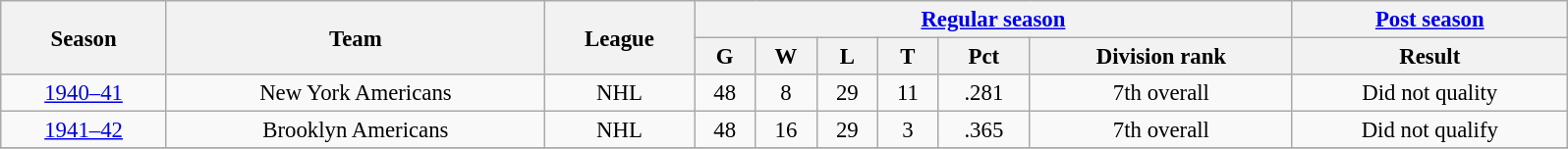<table class="wikitable" style="font-size: 95%; text-align:center; width:70em;">
<tr>
<th rowspan="2">Season</th>
<th rowspan="2">Team</th>
<th rowspan="2">League</th>
<th colspan="6"><a href='#'>Regular season</a></th>
<th colspan="1"><a href='#'>Post season</a></th>
</tr>
<tr>
<th>G</th>
<th>W</th>
<th>L</th>
<th>T</th>
<th>Pct</th>
<th>Division rank</th>
<th>Result</th>
</tr>
<tr>
<td><a href='#'>1940–41</a></td>
<td>New York Americans</td>
<td>NHL</td>
<td>48</td>
<td>8</td>
<td>29</td>
<td>11</td>
<td>.281</td>
<td>7th overall</td>
<td>Did not quality</td>
</tr>
<tr>
<td><a href='#'>1941–42</a></td>
<td>Brooklyn Americans</td>
<td>NHL</td>
<td>48</td>
<td>16</td>
<td>29</td>
<td>3</td>
<td>.365</td>
<td>7th overall</td>
<td>Did not qualify</td>
</tr>
<tr bgcolor="#e0e0e0">
</tr>
</table>
